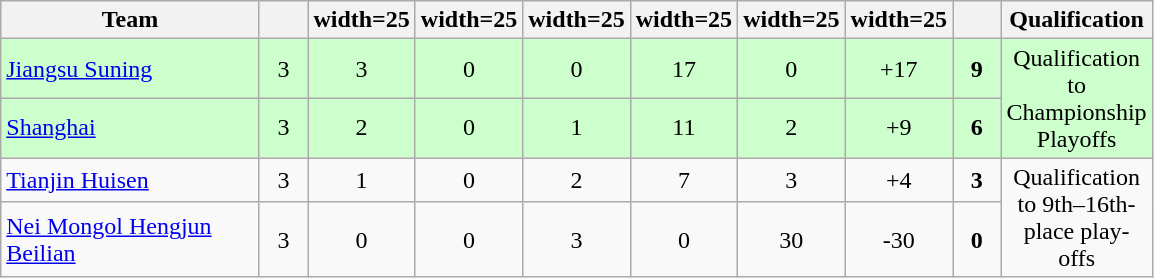<table class="wikitable" style="text-align: center;">
<tr>
<th style="width:165px;">Team</th>
<th width=25></th>
<th>width=25</th>
<th>width=25</th>
<th>width=25</th>
<th>width=25</th>
<th>width=25</th>
<th>width=25</th>
<th width=25></th>
<th width=50>Qualification</th>
</tr>
<tr style="background:#cfc;">
<td align="left"><a href='#'>Jiangsu Suning</a></td>
<td>3</td>
<td>3</td>
<td>0</td>
<td>0</td>
<td>17</td>
<td>0</td>
<td>+17</td>
<td><strong>9</strong></td>
<td rowspan=2 align="center">Qualification to Championship Playoffs</td>
</tr>
<tr style="background:#cfc;">
<td align="left"><a href='#'>Shanghai</a></td>
<td>3</td>
<td>2</td>
<td>0</td>
<td>1</td>
<td>11</td>
<td>2</td>
<td>+9</td>
<td><strong>6</strong></td>
</tr>
<tr>
<td align="left"><a href='#'>Tianjin Huisen</a></td>
<td>3</td>
<td>1</td>
<td>0</td>
<td>2</td>
<td>7</td>
<td>3</td>
<td>+4</td>
<td><strong>3</strong></td>
<td rowspan=2 align="center">Qualification to 9th–16th-place play-offs</td>
</tr>
<tr>
<td align="left"><a href='#'>Nei Mongol Hengjun Beilian</a></td>
<td>3</td>
<td>0</td>
<td>0</td>
<td>3</td>
<td>0</td>
<td>30</td>
<td>-30</td>
<td><strong>0</strong></td>
</tr>
</table>
